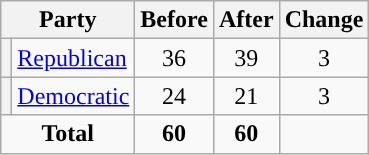<table class="wikitable" style="text-align:center;">
<tr>
<th colspan="2">Party</th>
<th>Before</th>
<th>After</th>
<th>Change</th>
</tr>
<tr>
<th style="background-color:"></th>
<td style="text-align:left;"><a href='#'>Republican</a></td>
<td>36</td>
<td>39</td>
<td> 3</td>
</tr>
<tr>
<th style="background-color:"></th>
<td style="text-align:left;"><a href='#'>Democratic</a></td>
<td>24</td>
<td>21</td>
<td> 3</td>
</tr>
<tr>
<td colspan="2"><strong>Total</strong></td>
<td><strong>60</strong></td>
<td><strong>60</strong></td>
<td></td>
</tr>
</table>
